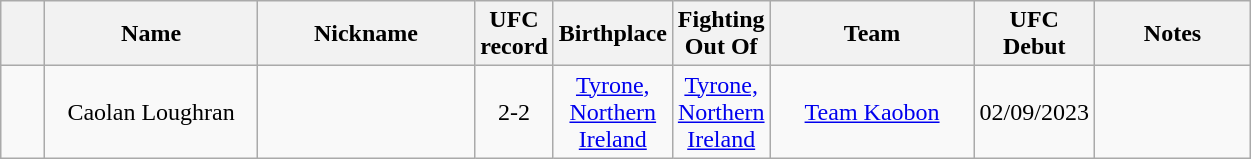<table class="wikitable sortable" width="66%" style="text-align:center;">
<tr>
<th width=6%></th>
<th width=25%>Name</th>
<th width=25%>Nickname</th>
<th data-sort-type="number">UFC record</th>
<th>Birthplace</th>
<th>Fighting Out Of</th>
<th width="25%">Team</th>
<th>UFC Debut</th>
<th width="19%">Notes</th>
</tr>
<tr style="display:none;">
<td>!a</td>
<td>!a</td>
<td>!a</td>
<td>-9999</td>
<td></td>
<td></td>
</tr>
<tr>
<td></td>
<td>Caolan Loughran</td>
<td><em></em></td>
<td>2-2</td>
<td><a href='#'>Tyrone, Northern Ireland</a></td>
<td><a href='#'>Tyrone, Northern Ireland</a></td>
<td><a href='#'>Team Kaobon</a></td>
<td>02/09/2023</td>
<td></td>
</tr>
</table>
